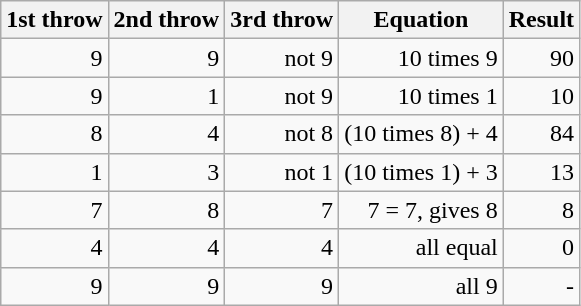<table border="1" class="wikitable" style="text-align: right">
<tr>
<th>1st throw</th>
<th>2nd throw</th>
<th>3rd throw</th>
<th>Equation</th>
<th>Result</th>
</tr>
<tr>
<td>9</td>
<td>9</td>
<td>not 9</td>
<td>10 times 9</td>
<td>90</td>
</tr>
<tr>
<td>9</td>
<td>1</td>
<td>not 9</td>
<td>10 times 1</td>
<td>10</td>
</tr>
<tr>
<td>8</td>
<td>4</td>
<td>not 8</td>
<td>(10 times 8) + 4</td>
<td>84</td>
</tr>
<tr>
<td>1</td>
<td>3</td>
<td>not 1</td>
<td>(10 times 1) + 3</td>
<td>13</td>
</tr>
<tr>
<td>7</td>
<td>8</td>
<td>7</td>
<td>7 = 7, gives 8</td>
<td>8</td>
</tr>
<tr>
<td>4</td>
<td>4</td>
<td>4</td>
<td>all equal</td>
<td>0</td>
</tr>
<tr>
<td>9</td>
<td>9</td>
<td>9</td>
<td>all 9</td>
<td>-</td>
</tr>
</table>
